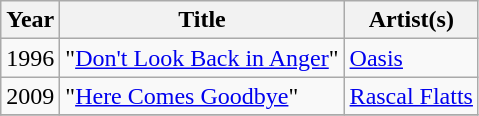<table class="wikitable sortable">
<tr>
<th>Year</th>
<th>Title</th>
<th>Artist(s)</th>
</tr>
<tr>
<td>1996</td>
<td>"<a href='#'>Don't Look Back in Anger</a>"</td>
<td><a href='#'>Oasis</a></td>
</tr>
<tr>
<td>2009</td>
<td>"<a href='#'>Here Comes Goodbye</a>"</td>
<td><a href='#'>Rascal Flatts</a></td>
</tr>
<tr>
</tr>
</table>
